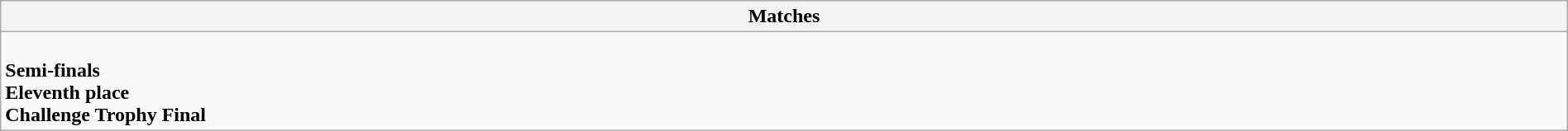<table class="wikitable collapsible collapsed" style="width:100%;">
<tr>
<th>Matches</th>
</tr>
<tr>
<td><br><strong>Semi-finals</strong>

<br><strong>Eleventh place</strong>
<br><strong>Challenge Trophy Final</strong>
</td>
</tr>
</table>
